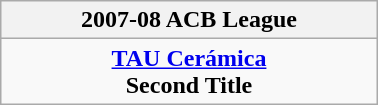<table class="wikitable" style="margin: 0 auto; width: 20%;">
<tr>
<th>2007-08 ACB League</th>
</tr>
<tr>
<td align=center><strong><a href='#'>TAU Cerámica</a></strong><br><strong>Second Title</strong> <br></td>
</tr>
</table>
